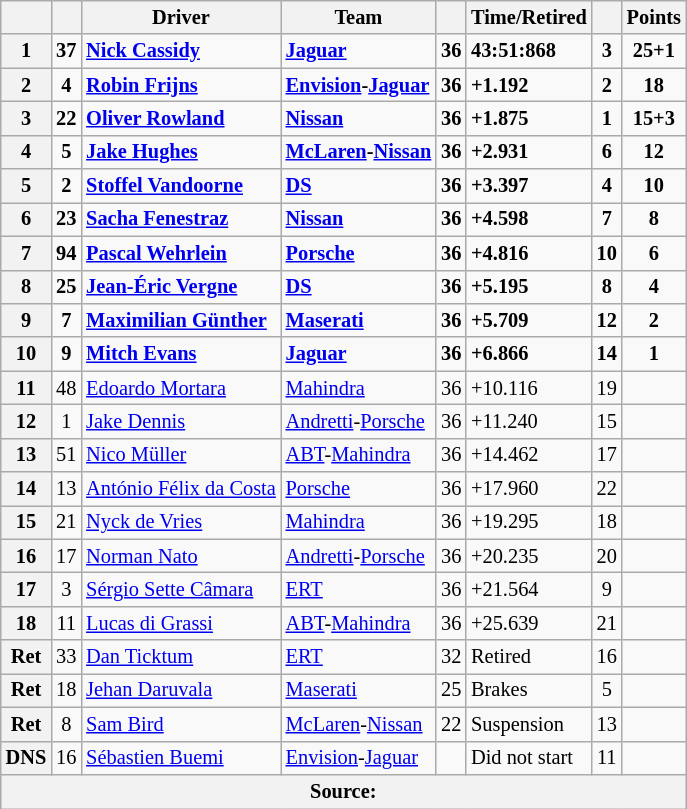<table class="wikitable sortable" style="font-size: 85%">
<tr>
<th scope="col"></th>
<th scope="col"></th>
<th scope="col">Driver</th>
<th scope="col">Team</th>
<th scope="col"></th>
<th scope="col" class="unsortable">Time/Retired</th>
<th scope="col"></th>
<th scope="col">Points</th>
</tr>
<tr>
<th scope="row">1</th>
<td align="center"><strong>37</strong></td>
<td data-sort-value=""><strong> <a href='#'>Nick Cassidy</a></strong></td>
<td><strong><a href='#'>Jaguar</a></strong></td>
<td><strong>36</strong></td>
<td><strong>43:51:868</strong></td>
<td align="center"><strong>3</strong></td>
<td align="center"><strong>25+1</strong></td>
</tr>
<tr>
<th scope="row">2</th>
<td align="center"><strong>4</strong></td>
<td data-sort-value=""><strong> <a href='#'>Robin Frijns</a></strong></td>
<td><strong><a href='#'>Envision</a>-<a href='#'>Jaguar</a></strong></td>
<td><strong>36</strong></td>
<td><strong>+1.192</strong></td>
<td align="center"><strong>2</strong></td>
<td align="center"><strong>18</strong></td>
</tr>
<tr>
<th scope="row">3</th>
<td align="center"><strong>22</strong></td>
<td data-sort-value=""><strong> <a href='#'>Oliver Rowland</a></strong></td>
<td><strong><a href='#'>Nissan</a></strong></td>
<td><strong>36</strong></td>
<td><strong>+1.875</strong></td>
<td align="center"><strong>1</strong></td>
<td align="center"><strong>15+3</strong></td>
</tr>
<tr>
<th scope="row">4</th>
<td align="center"><strong>5</strong></td>
<td data-sort-value=""><strong> <a href='#'>Jake Hughes</a></strong></td>
<td><strong><a href='#'>McLaren</a>-<a href='#'>Nissan</a></strong></td>
<td><strong>36</strong></td>
<td><strong>+2.931</strong></td>
<td align="center"><strong>6</strong></td>
<td align="center"><strong>12</strong></td>
</tr>
<tr>
<th scope="row">5</th>
<td align="center"><strong>2</strong></td>
<td data-sort-value=""><strong> <a href='#'>Stoffel Vandoorne</a></strong></td>
<td><strong><a href='#'>DS</a></strong></td>
<td><strong>36</strong></td>
<td><strong>+3.397</strong></td>
<td align="center"><strong>4</strong></td>
<td align="center"><strong>10</strong></td>
</tr>
<tr>
<th scope="row">6</th>
<td align="center"><strong>23</strong></td>
<td data-sort-value=""><strong> <a href='#'>Sacha Fenestraz</a></strong></td>
<td><strong><a href='#'>Nissan</a></strong></td>
<td><strong>36</strong></td>
<td><strong>+4.598</strong></td>
<td align="center"><strong>7</strong></td>
<td align="center"><strong>8</strong></td>
</tr>
<tr>
<th scope="row">7</th>
<td align="center"><strong>94</strong></td>
<td data-sort-value=""><strong> <a href='#'>Pascal Wehrlein</a></strong></td>
<td><strong><a href='#'>Porsche</a></strong></td>
<td><strong>36</strong></td>
<td><strong>+4.816</strong></td>
<td align="center"><strong>10</strong></td>
<td align="center"><strong>6</strong></td>
</tr>
<tr>
<th scope="row">8</th>
<td align="center"><strong>25</strong></td>
<td data-sort-value=""><strong> <a href='#'>Jean-Éric Vergne</a></strong></td>
<td><strong><a href='#'>DS</a></strong></td>
<td><strong>36</strong></td>
<td><strong>+5.195</strong></td>
<td align="center"><strong>8</strong></td>
<td align="center"><strong>4</strong></td>
</tr>
<tr>
<th scope="row">9</th>
<td align="center"><strong>7</strong></td>
<td data-sort-value=""><strong> <a href='#'>Maximilian Günther</a></strong></td>
<td><strong><a href='#'>Maserati</a></strong></td>
<td><strong>36</strong></td>
<td><strong>+5.709</strong></td>
<td align="center"><strong>12</strong></td>
<td align="center"><strong>2</strong></td>
</tr>
<tr>
<th scope="row">10</th>
<td align="center"><strong>9</strong></td>
<td data-sort-value=""><strong> <a href='#'>Mitch Evans</a></strong></td>
<td><strong><a href='#'>Jaguar</a></strong></td>
<td><strong>36</strong></td>
<td><strong>+6.866</strong></td>
<td align="center"><strong>14</strong></td>
<td align="center"><strong>1</strong></td>
</tr>
<tr>
<th scope="row">11</th>
<td align="center">48</td>
<td data-sort-value=""> <a href='#'>Edoardo Mortara</a></td>
<td><a href='#'>Mahindra</a></td>
<td>36</td>
<td>+10.116</td>
<td align="center">19</td>
<td align="center"></td>
</tr>
<tr>
<th scope="row">12</th>
<td align="center">1</td>
<td data-sort-value=""> <a href='#'>Jake Dennis</a></td>
<td><a href='#'>Andretti</a>-<a href='#'>Porsche</a></td>
<td>36</td>
<td>+11.240</td>
<td align="center">15</td>
<td align="center"></td>
</tr>
<tr>
<th scope="row">13</th>
<td align="center">51</td>
<td data-sort-value=""> <a href='#'>Nico Müller</a></td>
<td><a href='#'>ABT</a>-<a href='#'>Mahindra</a></td>
<td>36</td>
<td>+14.462</td>
<td align="center">17</td>
<td align="center"></td>
</tr>
<tr>
<th scope="row">14</th>
<td align="center">13</td>
<td data-sort-value=""> <a href='#'>António Félix da Costa</a></td>
<td><a href='#'>Porsche</a></td>
<td>36</td>
<td>+17.960</td>
<td align="center">22</td>
<td align="center"></td>
</tr>
<tr>
<th scope="row">15</th>
<td align="center">21</td>
<td data-sort-value=""> <a href='#'>Nyck de Vries</a></td>
<td><a href='#'>Mahindra</a></td>
<td>36</td>
<td>+19.295</td>
<td align="center">18</td>
<td align="center"></td>
</tr>
<tr>
<th scope="row">16</th>
<td align="center">17</td>
<td data-sort-value=""> <a href='#'>Norman Nato</a></td>
<td><a href='#'>Andretti</a>-<a href='#'>Porsche</a></td>
<td>36</td>
<td>+20.235</td>
<td align="center">20</td>
<td align="center"></td>
</tr>
<tr>
<th scope="row">17</th>
<td align="center">3</td>
<td data-sort-value=""> <a href='#'>Sérgio Sette Câmara</a></td>
<td><a href='#'>ERT</a></td>
<td>36</td>
<td>+21.564</td>
<td align="center">9</td>
<td align="center"></td>
</tr>
<tr>
<th scope="row">18</th>
<td align="center">11</td>
<td data-sort-value=""> <a href='#'>Lucas di Grassi</a></td>
<td><a href='#'>ABT</a>-<a href='#'>Mahindra</a></td>
<td>36</td>
<td>+25.639</td>
<td align="center">21</td>
<td align="center"></td>
</tr>
<tr>
<th scope="row">Ret</th>
<td align="center">33</td>
<td data-sort-value=""> <a href='#'>Dan Ticktum</a></td>
<td><a href='#'>ERT</a></td>
<td>32</td>
<td>Retired</td>
<td align="center">16</td>
<td align="center"></td>
</tr>
<tr>
<th scope="row">Ret</th>
<td align="center">18</td>
<td data-sort-value=""> <a href='#'>Jehan Daruvala</a></td>
<td><a href='#'>Maserati</a></td>
<td>25</td>
<td>Brakes</td>
<td align="center">5</td>
<td align="center"></td>
</tr>
<tr>
<th scope="row">Ret</th>
<td align="center">8</td>
<td data-sort-value=""> <a href='#'>Sam Bird</a></td>
<td><a href='#'>McLaren</a>-<a href='#'>Nissan</a></td>
<td>22</td>
<td>Suspension</td>
<td align="center">13</td>
<td align="center"></td>
</tr>
<tr>
<th scope="row">DNS</th>
<td align="center">16</td>
<td data-sort-value=""> <a href='#'>Sébastien Buemi</a></td>
<td><a href='#'>Envision</a>-<a href='#'>Jaguar</a></td>
<td></td>
<td>Did not start</td>
<td align="center">11</td>
<td align="center"></td>
</tr>
<tr>
<th colspan="8">Source:</th>
</tr>
</table>
